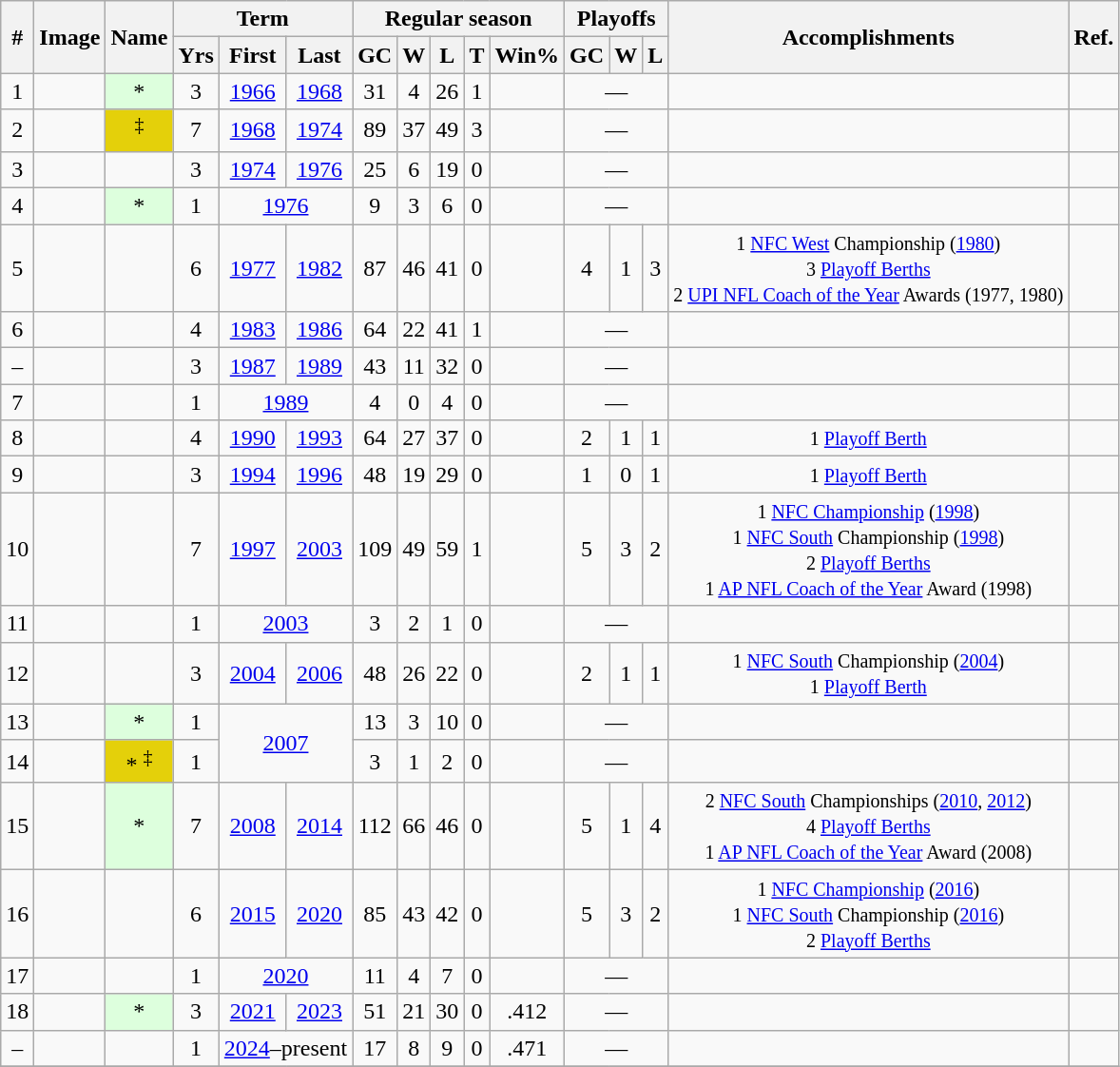<table class="wikitable sortable" style="text-align:center">
<tr>
<th rowspan="2" class="unsortable">#</th>
<th rowspan="2" class="unsortable">Image</th>
<th rowspan="2">Name</th>
<th colspan="3">Term</th>
<th colspan="5">Regular season</th>
<th colspan="3">Playoffs</th>
<th rowspan="2" class="unsortable">Accomplishments</th>
<th rowspan="2" class="unsortable">Ref.</th>
</tr>
<tr>
<th>Yrs</th>
<th>First</th>
<th>Last</th>
<th>GC</th>
<th>W</th>
<th>L</th>
<th class="unsortable">T</th>
<th>Win%</th>
<th>GC</th>
<th>W</th>
<th>L</th>
</tr>
<tr>
<td>1</td>
<td></td>
<td style="background:#dfd;">*</td>
<td>3</td>
<td><a href='#'>1966</a></td>
<td><a href='#'>1968</a></td>
<td>31</td>
<td>4</td>
<td>26</td>
<td>1</td>
<td></td>
<td colspan="3">—</td>
<td></td>
<td></td>
</tr>
<tr>
<td>2</td>
<td></td>
<td style="background:#E4D00A;"><sup>‡</sup></td>
<td>7</td>
<td><a href='#'>1968</a></td>
<td><a href='#'>1974</a></td>
<td>89</td>
<td>37</td>
<td>49</td>
<td>3</td>
<td></td>
<td colspan="3">—</td>
<td></td>
<td></td>
</tr>
<tr>
<td>3</td>
<td></td>
<td></td>
<td>3</td>
<td><a href='#'>1974</a></td>
<td><a href='#'>1976</a></td>
<td>25</td>
<td>6</td>
<td>19</td>
<td>0</td>
<td></td>
<td colspan="3">—</td>
<td></td>
<td></td>
</tr>
<tr>
<td>4</td>
<td></td>
<td style="background:#dfd;">*</td>
<td>1</td>
<td colspan="2"><a href='#'>1976</a></td>
<td>9</td>
<td>3</td>
<td>6</td>
<td>0</td>
<td></td>
<td colspan="3">—</td>
<td></td>
<td></td>
</tr>
<tr>
<td>5</td>
<td></td>
<td></td>
<td>6</td>
<td><a href='#'>1977</a></td>
<td><a href='#'>1982</a></td>
<td>87</td>
<td>46</td>
<td>41</td>
<td>0</td>
<td></td>
<td>4</td>
<td>1</td>
<td>3</td>
<td><small>1 <a href='#'>NFC West</a> Championship (<a href='#'>1980</a>)<br>3 <a href='#'>Playoff Berths</a> <br>2 <a href='#'>UPI NFL Coach of the Year</a> Awards (1977, 1980) </small></td>
<td></td>
</tr>
<tr>
<td>6</td>
<td></td>
<td></td>
<td>4</td>
<td><a href='#'>1983</a></td>
<td><a href='#'>1986</a></td>
<td>64</td>
<td>22</td>
<td>41</td>
<td>1</td>
<td></td>
<td colspan="3">—</td>
<td></td>
<td></td>
</tr>
<tr>
<td>–</td>
<td></td>
<td></td>
<td>3</td>
<td><a href='#'>1987</a></td>
<td><a href='#'>1989</a></td>
<td>43</td>
<td>11</td>
<td>32</td>
<td>0</td>
<td></td>
<td colspan="3">—</td>
<td></td>
<td></td>
</tr>
<tr>
<td>7</td>
<td></td>
<td></td>
<td>1</td>
<td colspan="2"><a href='#'>1989</a></td>
<td>4</td>
<td>0</td>
<td>4</td>
<td>0</td>
<td></td>
<td colspan="3">—</td>
<td></td>
<td></td>
</tr>
<tr>
<td>8</td>
<td></td>
<td></td>
<td>4</td>
<td><a href='#'>1990</a></td>
<td><a href='#'>1993</a></td>
<td>64</td>
<td>27</td>
<td>37</td>
<td>0</td>
<td></td>
<td>2</td>
<td>1</td>
<td>1</td>
<td><small>1 <a href='#'>Playoff Berth</a></small></td>
<td></td>
</tr>
<tr>
<td>9</td>
<td></td>
<td></td>
<td>3</td>
<td><a href='#'>1994</a></td>
<td><a href='#'>1996</a></td>
<td>48</td>
<td>19</td>
<td>29</td>
<td>0</td>
<td></td>
<td>1</td>
<td>0</td>
<td>1</td>
<td><small>1 <a href='#'>Playoff Berth</a></small></td>
<td></td>
</tr>
<tr>
<td>10</td>
<td></td>
<td></td>
<td>7</td>
<td><a href='#'>1997</a></td>
<td><a href='#'>2003</a></td>
<td>109</td>
<td>49</td>
<td>59</td>
<td>1</td>
<td></td>
<td>5</td>
<td>3</td>
<td>2</td>
<td><small>1 <a href='#'>NFC Championship</a> (<a href='#'>1998</a>)<br>1 <a href='#'>NFC South</a> Championship (<a href='#'>1998</a>)<br>2 <a href='#'>Playoff Berths</a> <br> 1 <a href='#'>AP NFL Coach of the Year</a> Award (1998)</small></td>
<td></td>
</tr>
<tr>
<td>11</td>
<td></td>
<td></td>
<td>1</td>
<td colspan="2"><a href='#'>2003</a></td>
<td>3</td>
<td>2</td>
<td>1</td>
<td>0</td>
<td></td>
<td colspan="3">—</td>
<td></td>
<td></td>
</tr>
<tr>
<td>12</td>
<td></td>
<td></td>
<td>3</td>
<td><a href='#'>2004</a></td>
<td><a href='#'>2006</a></td>
<td>48</td>
<td>26</td>
<td>22</td>
<td>0</td>
<td></td>
<td>2</td>
<td>1</td>
<td>1</td>
<td><small>1 <a href='#'>NFC South</a> Championship (<a href='#'>2004</a>)<br>1 <a href='#'>Playoff Berth</a></small></td>
<td></td>
</tr>
<tr>
<td>13</td>
<td></td>
<td style="background:#dfd;">*</td>
<td>1</td>
<td colspan="2" rowspan="2"><a href='#'>2007</a></td>
<td>13</td>
<td>3</td>
<td>10</td>
<td>0</td>
<td></td>
<td colspan="3">—</td>
<td></td>
<td></td>
</tr>
<tr>
<td>14</td>
<td></td>
<td style="background:#E4D00A;">* <sup>‡</sup></td>
<td>1</td>
<td>3</td>
<td>1</td>
<td>2</td>
<td>0</td>
<td></td>
<td colspan="3">—</td>
<td></td>
<td></td>
</tr>
<tr>
<td>15</td>
<td></td>
<td style="background:#dfd;">*</td>
<td>7</td>
<td><a href='#'>2008</a></td>
<td><a href='#'>2014</a></td>
<td>112</td>
<td>66</td>
<td>46</td>
<td>0</td>
<td></td>
<td>5</td>
<td>1</td>
<td>4</td>
<td><small>2 <a href='#'>NFC South</a> Championships (<a href='#'>2010</a>, <a href='#'>2012</a>)<br>4 <a href='#'>Playoff Berths</a> <br> 1 <a href='#'>AP NFL Coach of the Year</a> Award (2008)</small></td>
<td></td>
</tr>
<tr>
<td>16</td>
<td></td>
<td></td>
<td>6</td>
<td><a href='#'>2015</a></td>
<td><a href='#'>2020</a></td>
<td>85</td>
<td>43</td>
<td>42</td>
<td>0</td>
<td></td>
<td>5</td>
<td>3</td>
<td>2</td>
<td><small>1 <a href='#'>NFC Championship</a> (<a href='#'>2016</a>)<br>1 <a href='#'>NFC South</a> Championship (<a href='#'>2016</a>)<br>2 <a href='#'>Playoff Berths</a></small></td>
<td></td>
</tr>
<tr>
<td>17</td>
<td></td>
<td></td>
<td>1</td>
<td colspan="2"><a href='#'>2020</a></td>
<td>11</td>
<td>4</td>
<td>7</td>
<td>0</td>
<td></td>
<td colspan="3">—</td>
<td></td>
<td></td>
</tr>
<tr>
<td>18</td>
<td></td>
<td style="background-color:#ddffdd">*</td>
<td>3</td>
<td><a href='#'>2021</a></td>
<td><a href='#'>2023</a></td>
<td>51</td>
<td>21</td>
<td>30</td>
<td>0</td>
<td>.412</td>
<td colspan="3">—</td>
<td></td>
<td></td>
</tr>
<tr>
<td>–</td>
<td></td>
<td align="left"></td>
<td>1</td>
<td colspan="2"><a href='#'>2024</a>–present</td>
<td>17</td>
<td>8</td>
<td>9</td>
<td>0</td>
<td>.471</td>
<td colspan="3">—</td>
<td></td>
<td></td>
</tr>
<tr>
</tr>
</table>
